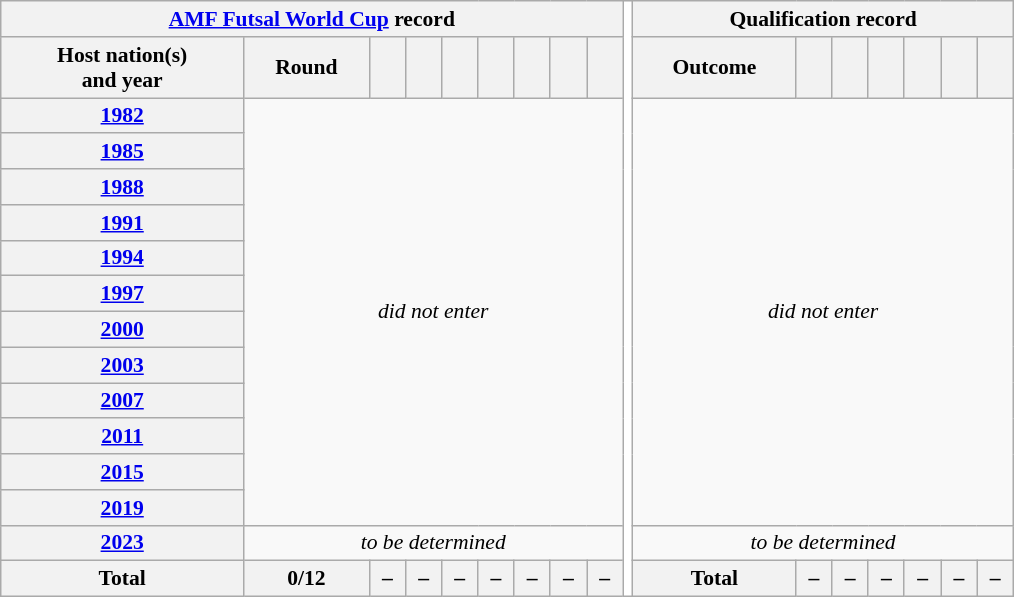<table class="wikitable" style="font-size:90%; text-align:center;">
<tr>
<th colspan="9"><a href='#'>AMF Futsal World Cup</a> record</th>
<th rowspan="16" style="width:1%;background:white"></th>
<th colspan="7">Qualification record</th>
</tr>
<tr>
<th scope="col">Host nation(s)<br>and year</th>
<th scope="col">Round</th>
<th scope="col"></th>
<th scope="col"></th>
<th scope="col"></th>
<th scope="col"></th>
<th scope="col"></th>
<th scope="col"></th>
<th scope="col"></th>
<th scope="col">Outcome</th>
<th scope="col"></th>
<th scope="col"></th>
<th scope="col"></th>
<th scope="col"></th>
<th scope="col"></th>
<th scope="col"></th>
</tr>
<tr>
<th scope="row"> <a href='#'>1982</a></th>
<td colspan="8" rowspan="12"><em>did not enter</em></td>
<td colspan="7" rowspan="12"><em>did not enter</em></td>
</tr>
<tr>
<th scope="row"> <a href='#'>1985</a></th>
</tr>
<tr>
<th scope="row"> <a href='#'>1988</a></th>
</tr>
<tr>
<th scope="row"> <a href='#'>1991</a></th>
</tr>
<tr>
<th scope="row"> <a href='#'>1994</a></th>
</tr>
<tr>
<th scope="row"> <a href='#'>1997</a></th>
</tr>
<tr>
<th scope="row"> <a href='#'>2000</a></th>
</tr>
<tr>
<th scope="row"> <a href='#'>2003</a></th>
</tr>
<tr>
<th scope="row"> <a href='#'>2007</a></th>
</tr>
<tr>
<th> <a href='#'>2011</a></th>
</tr>
<tr>
<th> <a href='#'>2015</a></th>
</tr>
<tr>
<th> <a href='#'>2019</a></th>
</tr>
<tr>
<th> <a href='#'>2023</a></th>
<td colspan="8"><em>to be determined</em></td>
<td colspan="7"><em>to be determined</em></td>
</tr>
<tr>
<th>Total</th>
<th>0/12</th>
<th>–</th>
<th>–</th>
<th>–</th>
<th>–</th>
<th>–</th>
<th>–</th>
<th>–</th>
<th>Total</th>
<th>–</th>
<th>–</th>
<th>–</th>
<th>–</th>
<th>–</th>
<th>–</th>
</tr>
</table>
